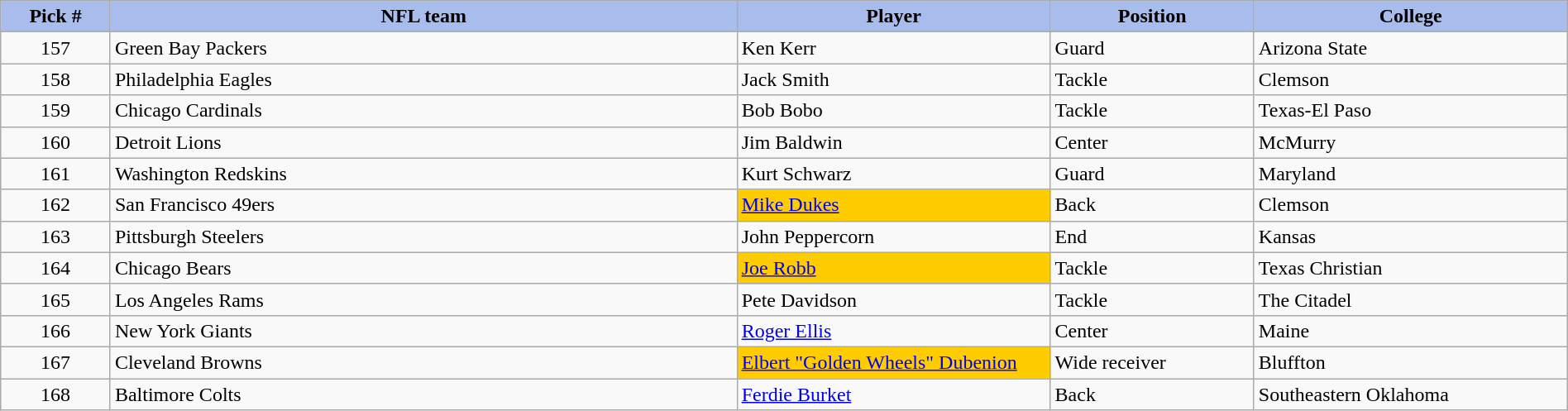<table class="wikitable sortable sortable" style="width: 100%">
<tr>
<th style="background:#A8BDEC;" width=7%>Pick #</th>
<th width=40% style="background:#A8BDEC;">NFL team</th>
<th width=20% style="background:#A8BDEC;">Player</th>
<th width=13% style="background:#A8BDEC;">Position</th>
<th style="background:#A8BDEC;">College</th>
</tr>
<tr>
<td align=center>157</td>
<td>Green Bay Packers</td>
<td>Ken Kerr</td>
<td>Guard</td>
<td>Arizona State</td>
</tr>
<tr>
<td align=center>158</td>
<td>Philadelphia Eagles</td>
<td>Jack Smith</td>
<td>Tackle</td>
<td>Clemson</td>
</tr>
<tr>
<td align=center>159</td>
<td>Chicago Cardinals</td>
<td>Bob Bobo</td>
<td>Tackle</td>
<td>Texas-El Paso</td>
</tr>
<tr>
<td align=center>160</td>
<td>Detroit Lions</td>
<td>Jim Baldwin</td>
<td>Center</td>
<td>McMurry</td>
</tr>
<tr>
<td align=center>161</td>
<td>Washington Redskins</td>
<td>Kurt Schwarz</td>
<td>Guard</td>
<td>Maryland</td>
</tr>
<tr>
<td align=center>162</td>
<td>San Francisco 49ers</td>
<td bgcolor="#FFCC00"><a href='#'>Mike Dukes</a></td>
<td>Back</td>
<td>Clemson</td>
</tr>
<tr>
<td align=center>163</td>
<td>Pittsburgh Steelers</td>
<td>John Peppercorn</td>
<td>End</td>
<td>Kansas</td>
</tr>
<tr>
<td align=center>164</td>
<td>Chicago Bears</td>
<td bgcolor="#FFCC00"><a href='#'>Joe Robb</a></td>
<td>Tackle</td>
<td>Texas Christian</td>
</tr>
<tr>
<td align=center>165</td>
<td>Los Angeles Rams</td>
<td>Pete Davidson</td>
<td>Tackle</td>
<td>The Citadel</td>
</tr>
<tr>
<td align=center>166</td>
<td>New York Giants</td>
<td><a href='#'>Roger Ellis</a></td>
<td>Center</td>
<td>Maine</td>
</tr>
<tr>
<td align=center>167</td>
<td>Cleveland Browns</td>
<td bgcolor="#FFCC00"><a href='#'>Elbert "Golden Wheels" Dubenion</a></td>
<td>Wide receiver</td>
<td>Bluffton</td>
</tr>
<tr>
<td align=center>168</td>
<td>Baltimore Colts</td>
<td><a href='#'>Ferdie Burket</a></td>
<td>Back</td>
<td>Southeastern Oklahoma</td>
</tr>
</table>
